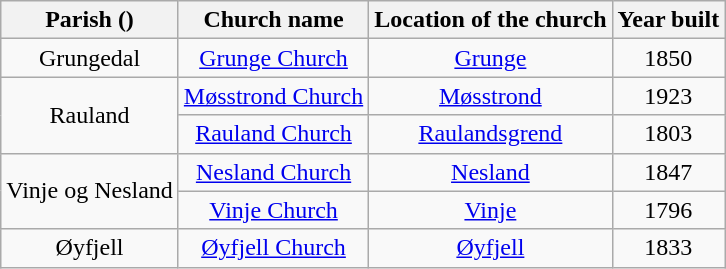<table class="wikitable" style="text-align:center">
<tr>
<th>Parish ()</th>
<th>Church name</th>
<th>Location of the church</th>
<th>Year built</th>
</tr>
<tr>
<td rowspan="1">Grungedal</td>
<td><a href='#'>Grunge Church</a></td>
<td><a href='#'>Grunge</a></td>
<td>1850</td>
</tr>
<tr>
<td rowspan="2">Rauland</td>
<td><a href='#'>Møsstrond Church</a></td>
<td><a href='#'>Møsstrond</a></td>
<td>1923</td>
</tr>
<tr>
<td><a href='#'>Rauland Church</a></td>
<td><a href='#'>Raulandsgrend</a></td>
<td>1803</td>
</tr>
<tr>
<td rowspan="2">Vinje og Nesland</td>
<td><a href='#'>Nesland Church</a></td>
<td><a href='#'>Nesland</a></td>
<td>1847</td>
</tr>
<tr>
<td><a href='#'>Vinje Church</a></td>
<td><a href='#'>Vinje</a></td>
<td>1796</td>
</tr>
<tr>
<td rowspan="1">Øyfjell</td>
<td><a href='#'>Øyfjell Church</a></td>
<td><a href='#'>Øyfjell</a></td>
<td>1833</td>
</tr>
</table>
